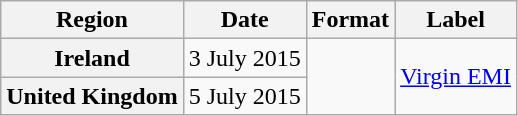<table class="wikitable plainrowheaders">
<tr>
<th scope="col">Region</th>
<th scope="col">Date</th>
<th scope="col">Format</th>
<th scope="col">Label</th>
</tr>
<tr>
<th scope="row">Ireland</th>
<td>3 July 2015</td>
<td rowspan="2"></td>
<td rowspan="2"><a href='#'>Virgin EMI</a></td>
</tr>
<tr>
<th scope="row">United Kingdom</th>
<td>5 July 2015</td>
</tr>
</table>
